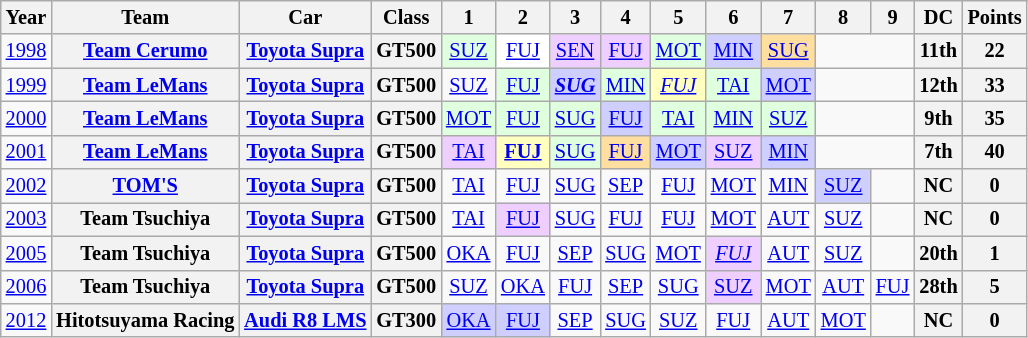<table class="wikitable" style="text-align:center; font-size:85%">
<tr>
<th>Year</th>
<th>Team</th>
<th>Car</th>
<th>Class</th>
<th>1</th>
<th>2</th>
<th>3</th>
<th>4</th>
<th>5</th>
<th>6</th>
<th>7</th>
<th>8</th>
<th>9</th>
<th>DC</th>
<th>Points</th>
</tr>
<tr>
<td><a href='#'>1998</a></td>
<th nowrap><a href='#'>Team Cerumo</a></th>
<th nowrap><a href='#'>Toyota Supra</a></th>
<th>GT500</th>
<td style="background:#DFFFDF;"><a href='#'>SUZ</a><br></td>
<td style="background:#FFFFFF;"><a href='#'>FUJ</a><br></td>
<td style="background:#EFCFFF;"><a href='#'>SEN</a><br></td>
<td style="background:#EFCFFF;"><a href='#'>FUJ</a><br></td>
<td style="background:#DFFFDF;"><a href='#'>MOT</a><br></td>
<td style="background:#CFCFFF;"><a href='#'>MIN</a><br></td>
<td style="background:#FFDF9F;"><a href='#'>SUG</a><br></td>
<td colspan=2></td>
<th>11th</th>
<th>22</th>
</tr>
<tr>
<td><a href='#'>1999</a></td>
<th nowrap><a href='#'>Team LeMans</a></th>
<th nowrap><a href='#'>Toyota Supra</a></th>
<th>GT500</th>
<td><a href='#'>SUZ</a></td>
<td style="background:#DFFFDF;"><a href='#'>FUJ</a><br></td>
<td style="background:#CFCFFF;"><strong><em><a href='#'>SUG</a></em></strong><br></td>
<td style="background:#DFFFDF;"><a href='#'>MIN</a><br></td>
<td style="background:#FFFFBF;"><em><a href='#'>FUJ</a></em><br></td>
<td style="background:#DFFFDF;"><a href='#'>TAI</a><br></td>
<td style="background:#CFCFFF;"><a href='#'>MOT</a><br></td>
<td colspan=2></td>
<th>12th</th>
<th>33</th>
</tr>
<tr>
<td><a href='#'>2000</a></td>
<th nowrap><a href='#'>Team LeMans</a></th>
<th nowrap><a href='#'>Toyota Supra</a></th>
<th>GT500</th>
<td style="background:#DFFFDF;"><a href='#'>MOT</a><br></td>
<td style="background:#DFFFDF;"><a href='#'>FUJ</a><br></td>
<td style="background:#DFFFDF;"><a href='#'>SUG</a><br></td>
<td style="background:#CFCFFF;"><a href='#'>FUJ</a><br></td>
<td style="background:#DFFFDF;"><a href='#'>TAI</a><br></td>
<td style="background:#DFFFDF;"><a href='#'>MIN</a><br></td>
<td style="background:#DFFFDF;"><a href='#'>SUZ</a><br></td>
<td colspan=2></td>
<th>9th</th>
<th>35</th>
</tr>
<tr>
<td><a href='#'>2001</a></td>
<th nowrap><a href='#'>Team LeMans</a></th>
<th nowrap><a href='#'>Toyota Supra</a></th>
<th>GT500</th>
<td style="background:#EFCFFF;"><a href='#'>TAI</a><br></td>
<td style="background:#FFFFBF;"><strong><a href='#'>FUJ</a></strong><br></td>
<td style="background:#DFFFDF;"><a href='#'>SUG</a><br></td>
<td style="background:#FFDF9F;"><a href='#'>FUJ</a><br></td>
<td style="background:#CFCFFF;"><a href='#'>MOT</a><br></td>
<td style="background:#EFCFFF;"><a href='#'>SUZ</a><br></td>
<td style="background:#CFCFFF;"><a href='#'>MIN</a><br></td>
<td colspan=2></td>
<th>7th</th>
<th>40</th>
</tr>
<tr>
<td><a href='#'>2002</a></td>
<th nowrap><a href='#'>TOM'S</a></th>
<th nowrap><a href='#'>Toyota Supra</a></th>
<th>GT500</th>
<td><a href='#'>TAI</a></td>
<td><a href='#'>FUJ</a></td>
<td><a href='#'>SUG</a></td>
<td><a href='#'>SEP</a></td>
<td><a href='#'>FUJ</a></td>
<td><a href='#'>MOT</a></td>
<td><a href='#'>MIN</a></td>
<td style="background:#CFCFFF;"><a href='#'>SUZ</a><br></td>
<td></td>
<th>NC</th>
<th>0</th>
</tr>
<tr>
<td><a href='#'>2003</a></td>
<th nowrap>Team Tsuchiya</th>
<th nowrap><a href='#'>Toyota Supra</a></th>
<th>GT500</th>
<td><a href='#'>TAI</a></td>
<td style="background:#EFCFFF;"><a href='#'>FUJ</a><br></td>
<td><a href='#'>SUG</a></td>
<td><a href='#'>FUJ</a></td>
<td><a href='#'>FUJ</a></td>
<td><a href='#'>MOT</a></td>
<td><a href='#'>AUT</a></td>
<td><a href='#'>SUZ</a></td>
<td></td>
<th>NC</th>
<th>0</th>
</tr>
<tr>
<td><a href='#'>2005</a></td>
<th nowrap>Team Tsuchiya</th>
<th nowrap><a href='#'>Toyota Supra</a></th>
<th>GT500</th>
<td><a href='#'>OKA</a></td>
<td><a href='#'>FUJ</a></td>
<td><a href='#'>SEP</a></td>
<td><a href='#'>SUG</a></td>
<td><a href='#'>MOT</a></td>
<td style="background:#EFCFFF;"><em><a href='#'>FUJ</a></em><br></td>
<td><a href='#'>AUT</a></td>
<td><a href='#'>SUZ</a></td>
<td></td>
<th>20th</th>
<th>1</th>
</tr>
<tr>
<td><a href='#'>2006</a></td>
<th nowrap>Team Tsuchiya</th>
<th nowrap><a href='#'>Toyota Supra</a></th>
<th>GT500</th>
<td><a href='#'>SUZ</a></td>
<td><a href='#'>OKA</a></td>
<td><a href='#'>FUJ</a></td>
<td><a href='#'>SEP</a></td>
<td><a href='#'>SUG</a></td>
<td style="background:#EFCFFF;"><a href='#'>SUZ</a><br></td>
<td><a href='#'>MOT</a></td>
<td><a href='#'>AUT</a></td>
<td><a href='#'>FUJ</a></td>
<th>28th</th>
<th>5</th>
</tr>
<tr>
<td><a href='#'>2012</a></td>
<th nowrap>Hitotsuyama Racing</th>
<th nowrap><a href='#'>Audi R8 LMS</a></th>
<th>GT300</th>
<td style="background:#CFCFFF;"><a href='#'>OKA</a><br></td>
<td style="background:#CFCFFF;"><a href='#'>FUJ</a><br></td>
<td><a href='#'>SEP</a></td>
<td><a href='#'>SUG</a></td>
<td><a href='#'>SUZ</a></td>
<td><a href='#'>FUJ</a></td>
<td><a href='#'>AUT</a></td>
<td><a href='#'>MOT</a></td>
<td></td>
<th>NC</th>
<th>0</th>
</tr>
</table>
